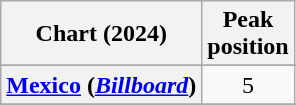<table class="wikitable sortable plainrowheaders" style="text-align:center">
<tr>
<th scope="col">Chart (2024)</th>
<th scope="col">Peak<br>position</th>
</tr>
<tr>
</tr>
<tr>
<th scope="row"><a href='#'>Mexico</a> (<em><a href='#'>Billboard</a></em>)</th>
<td>5</td>
</tr>
<tr>
</tr>
<tr>
</tr>
</table>
